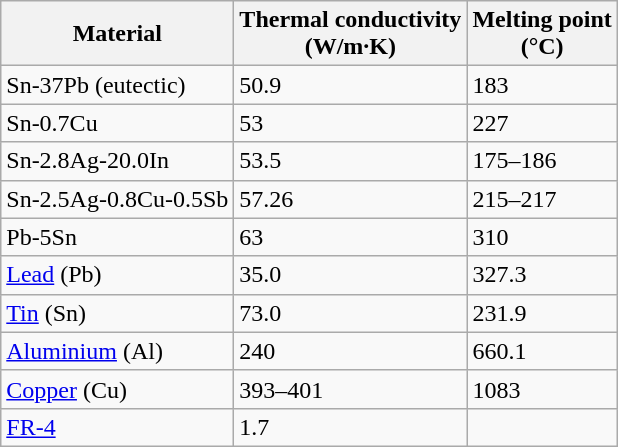<table class="wikitable sortable">
<tr>
<th>Material</th>
<th>Thermal conductivity<br>(W/m·K)</th>
<th data-sort-type="number">Melting point<br>(°C)</th>
</tr>
<tr>
<td>Sn-37Pb (eutectic)</td>
<td>50.9 </td>
<td>183 </td>
</tr>
<tr>
<td>Sn-0.7Cu</td>
<td>53</td>
<td>227</td>
</tr>
<tr>
<td>Sn-2.8Ag-20.0In</td>
<td>53.5 </td>
<td>175–186 </td>
</tr>
<tr>
<td>Sn-2.5Ag-0.8Cu-0.5Sb</td>
<td>57.26 </td>
<td>215–217 </td>
</tr>
<tr>
<td>Pb-5Sn</td>
<td>63 </td>
<td>310 </td>
</tr>
<tr>
<td><a href='#'>Lead</a> (Pb)</td>
<td>35.0 </td>
<td>327.3 </td>
</tr>
<tr>
<td><a href='#'>Tin</a> (Sn)</td>
<td>73.0 </td>
<td>231.9 </td>
</tr>
<tr>
<td><a href='#'>Aluminium</a> (Al)</td>
<td>240 </td>
<td>660.1 </td>
</tr>
<tr>
<td><a href='#'>Copper</a> (Cu)</td>
<td>393–401 </td>
<td>1083 </td>
</tr>
<tr>
<td><a href='#'>FR-4</a></td>
<td>1.7 </td>
<td></td>
</tr>
</table>
